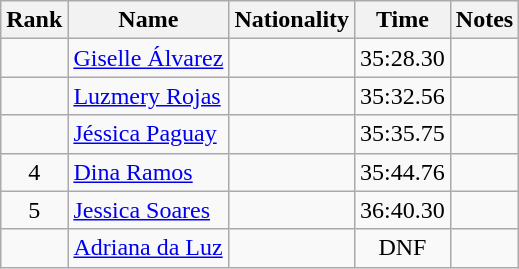<table class="wikitable sortable" style="text-align:center">
<tr>
<th>Rank</th>
<th>Name</th>
<th>Nationality</th>
<th>Time</th>
<th>Notes</th>
</tr>
<tr>
<td align=center></td>
<td align=left><a href='#'>Giselle Álvarez</a></td>
<td align=left></td>
<td>35:28.30</td>
<td></td>
</tr>
<tr>
<td align=center></td>
<td align=left><a href='#'>Luzmery Rojas</a></td>
<td align=left></td>
<td>35:32.56</td>
<td></td>
</tr>
<tr>
<td align=center></td>
<td align=left><a href='#'>Jéssica Paguay</a></td>
<td align=left></td>
<td>35:35.75</td>
<td></td>
</tr>
<tr>
<td align=center>4</td>
<td align=left><a href='#'>Dina Ramos</a></td>
<td align=left></td>
<td>35:44.76</td>
<td></td>
</tr>
<tr>
<td align=center>5</td>
<td align=left><a href='#'>Jessica Soares</a></td>
<td align=left></td>
<td>36:40.30</td>
<td></td>
</tr>
<tr>
<td align=center></td>
<td align=left><a href='#'>Adriana da Luz</a></td>
<td align=left></td>
<td>DNF</td>
<td></td>
</tr>
</table>
